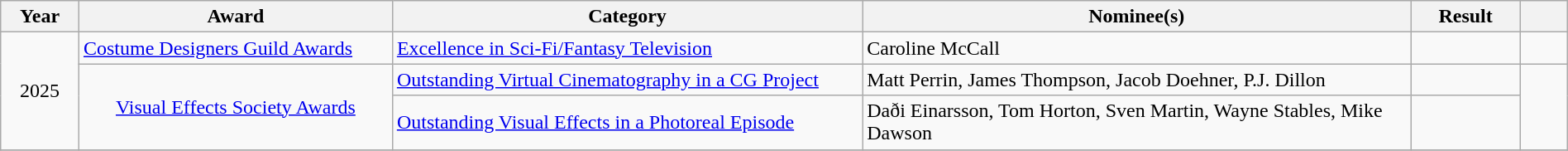<table class="wikitable plainrowheaders sortable" width="100%";">
<tr>
<th scope="col" width="5%";">Year</th>
<th scope="col" width="20%";">Award</th>
<th scope="col" width="30%";">Category</th>
<th scope="col" width="35%";">Nominee(s)</th>
<th scope="col" width="7%";">Result</th>
<th scope="col" width="3%";"></th>
</tr>
<tr>
<td align="center" rowspan="3">2025</td>
<td><a href='#'>Costume Designers Guild Awards</a></td>
<td><a href='#'>Excellence in Sci-Fi/Fantasy Television</a></td>
<td>Caroline McCall</td>
<td></td>
<td align="center"></td>
</tr>
<tr>
<td align="center" rowspan="2"><a href='#'>Visual Effects Society Awards</a></td>
<td><a href='#'>Outstanding Virtual Cinematography in a CG Project</a></td>
<td>Matt Perrin, James Thompson, Jacob Doehner, P.J. Dillon</td>
<td></td>
<td align="center" rowspan="2"></td>
</tr>
<tr>
<td><a href='#'>Outstanding Visual Effects in a Photoreal Episode</a></td>
<td>Daði Einarsson, Tom Horton, Sven Martin, Wayne Stables, Mike Dawson</td>
<td></td>
</tr>
<tr>
</tr>
</table>
